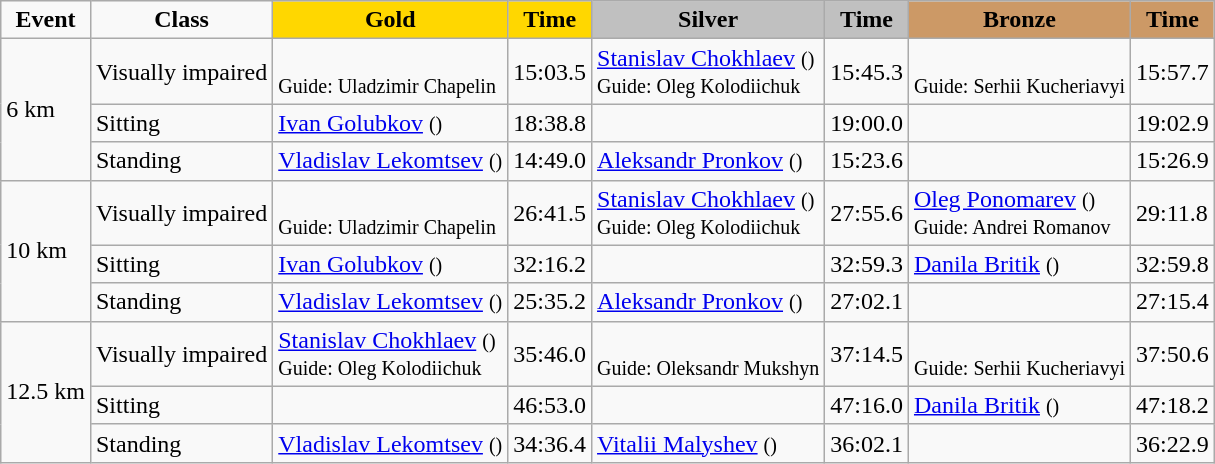<table class="wikitable">
<tr>
<td align="center"><strong>Event</strong></td>
<td align="center"><strong>Class</strong></td>
<td style="text-align:center;background-color:gold;"><strong>Gold</strong></td>
<td style="text-align:center;background-color:gold;"><strong>Time</strong></td>
<td style="text-align:center;background-color:silver;"><strong>Silver</strong></td>
<td style="text-align:center;background-color:silver;"><strong>Time</strong></td>
<td style="text-align:center;background-color:#CC9966;"><strong>Bronze</strong></td>
<td style="text-align:center;background-color:#CC9966;"><strong>Time</strong></td>
</tr>
<tr>
<td rowspan="3">6 km</td>
<td>Visually impaired</td>
<td><br><small>Guide: Uladzimir Chapelin</small></td>
<td>15:03.5</td>
<td><a href='#'>Stanislav Chokhlaev</a> <small>()</small><br><small>Guide: Oleg Kolodiichuk</small></td>
<td>15:45.3</td>
<td><br><small>Guide: Serhii Kucheriavyi</small></td>
<td>15:57.7</td>
</tr>
<tr>
<td>Sitting</td>
<td><a href='#'>Ivan Golubkov</a> <small>()</small></td>
<td>18:38.8</td>
<td></td>
<td>19:00.0</td>
<td></td>
<td>19:02.9</td>
</tr>
<tr>
<td>Standing</td>
<td><a href='#'>Vladislav Lekomtsev</a> <small>()</small></td>
<td>14:49.0</td>
<td><a href='#'>Aleksandr Pronkov</a> <small>()</small></td>
<td>15:23.6</td>
<td></td>
<td>15:26.9</td>
</tr>
<tr>
<td rowspan="3">10 km</td>
<td>Visually impaired</td>
<td><br><small>Guide: Uladzimir Chapelin</small></td>
<td>26:41.5</td>
<td><a href='#'>Stanislav Chokhlaev</a> <small>()</small><br><small>Guide: Oleg Kolodiichuk</small></td>
<td>27:55.6</td>
<td><a href='#'>Oleg Ponomarev</a> <small>()</small><br><small>Guide: Andrei Romanov</small></td>
<td>29:11.8</td>
</tr>
<tr>
<td>Sitting</td>
<td><a href='#'>Ivan Golubkov</a> <small>()</small></td>
<td>32:16.2</td>
<td></td>
<td>32:59.3</td>
<td><a href='#'>Danila Britik</a> <small>()</small></td>
<td>32:59.8</td>
</tr>
<tr>
<td>Standing</td>
<td><a href='#'>Vladislav Lekomtsev</a> <small>()</small></td>
<td>25:35.2</td>
<td><a href='#'>Aleksandr Pronkov</a> <small>()</small></td>
<td>27:02.1</td>
<td></td>
<td>27:15.4</td>
</tr>
<tr>
<td rowspan="3">12.5 km</td>
<td>Visually impaired</td>
<td><a href='#'>Stanislav Chokhlaev</a> <small>()</small><br><small>Guide: Oleg Kolodiichuk</small></td>
<td>35:46.0</td>
<td><br><small>Guide: Oleksandr Mukshyn</small></td>
<td>37:14.5</td>
<td><br><small>Guide: Serhii Kucheriavyi</small></td>
<td>37:50.6</td>
</tr>
<tr>
<td>Sitting</td>
<td></td>
<td>46:53.0</td>
<td></td>
<td>47:16.0</td>
<td><a href='#'>Danila Britik</a> <small>()</small></td>
<td>47:18.2</td>
</tr>
<tr>
<td>Standing</td>
<td><a href='#'>Vladislav Lekomtsev</a> <small>()</small></td>
<td>34:36.4</td>
<td><a href='#'>Vitalii Malyshev</a> <small>()</small></td>
<td>36:02.1</td>
<td></td>
<td>36:22.9</td>
</tr>
</table>
